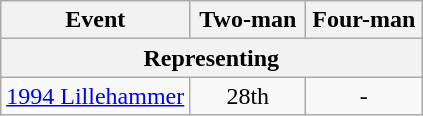<table class="wikitable" style="text-align: center;">
<tr ">
<th>Event</th>
<th style="width:70px;">Two-man</th>
<th style="width:70px;">Four-man</th>
</tr>
<tr>
<th colspan=3>Representing </th>
</tr>
<tr>
<td align=left> <a href='#'>1994 Lillehammer</a></td>
<td>28th</td>
<td>-</td>
</tr>
</table>
